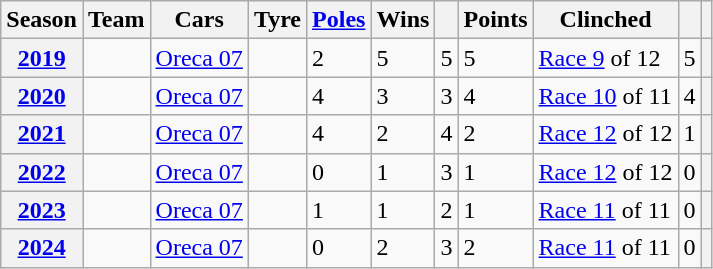<table class="wikitable">
<tr>
<th>Season</th>
<th>Team</th>
<th>Cars</th>
<th>Tyre</th>
<th><a href='#'>Poles</a></th>
<th>Wins</th>
<th></th>
<th>Points</th>
<th>Clinched</th>
<th></th>
<th></th>
</tr>
<tr>
<th><a href='#'>2019</a></th>
<td></td>
<td><a href='#'>Oreca 07</a></td>
<td></td>
<td>2</td>
<td>5</td>
<td>5</td>
<td>5</td>
<td><a href='#'>Race 9</a> of 12</td>
<td>5</td>
<th></th>
</tr>
<tr>
<th><a href='#'>2020</a></th>
<td></td>
<td><a href='#'>Oreca 07</a></td>
<td></td>
<td>4</td>
<td>3</td>
<td>3</td>
<td>4</td>
<td><a href='#'>Race 10</a> of 11</td>
<td>4</td>
<th></th>
</tr>
<tr>
<th><a href='#'>2021</a></th>
<td></td>
<td><a href='#'>Oreca 07</a></td>
<td></td>
<td>4</td>
<td>2</td>
<td>4</td>
<td>2</td>
<td><a href='#'>Race 12</a> of 12</td>
<td>1</td>
<th></th>
</tr>
<tr>
<th><a href='#'>2022</a></th>
<td></td>
<td><a href='#'>Oreca 07</a></td>
<td></td>
<td>0</td>
<td>1</td>
<td>3</td>
<td>1</td>
<td><a href='#'>Race 12</a> of 12</td>
<td>0</td>
<th></th>
</tr>
<tr>
<th><a href='#'>2023</a></th>
<td></td>
<td><a href='#'>Oreca 07</a></td>
<td></td>
<td>1</td>
<td>1</td>
<td>2</td>
<td>1</td>
<td><a href='#'>Race 11</a> of 11</td>
<td>0</td>
<th></th>
</tr>
<tr>
<th><a href='#'>2024</a></th>
<td></td>
<td><a href='#'>Oreca 07</a></td>
<td></td>
<td>0</td>
<td>2</td>
<td>3</td>
<td>2</td>
<td><a href='#'>Race 11</a> of 11</td>
<td>0</td>
<th></th>
</tr>
</table>
